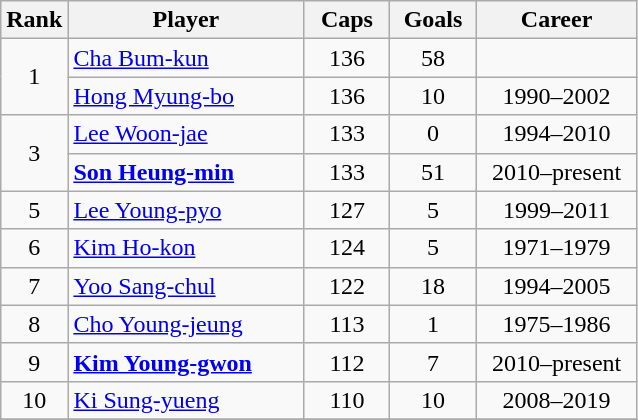<table class="wikitable sortable" style="text-align:center;">
<tr>
<th width="30">Rank</th>
<th width="150">Player</th>
<th width="50">Caps</th>
<th width="50">Goals</th>
<th width="100">Career</th>
</tr>
<tr>
<td rowspan="2">1</td>
<td align="left"><a href='#'>Cha Bum-kun</a></td>
<td>136</td>
<td>58</td>
<td></td>
</tr>
<tr>
<td align="left"><a href='#'>Hong Myung-bo</a></td>
<td>136</td>
<td>10</td>
<td>1990–2002</td>
</tr>
<tr>
<td rowspan="2">3</td>
<td align="left"><a href='#'>Lee Woon-jae</a></td>
<td>133</td>
<td>0</td>
<td>1994–2010</td>
</tr>
<tr>
<td align="left"><strong><a href='#'>Son Heung-min</a></strong></td>
<td>133</td>
<td>51</td>
<td>2010–present</td>
</tr>
<tr>
<td>5</td>
<td align="left"><a href='#'>Lee Young-pyo</a></td>
<td>127</td>
<td>5</td>
<td>1999–2011</td>
</tr>
<tr>
<td>6</td>
<td align="left"><a href='#'>Kim Ho-kon</a></td>
<td>124</td>
<td>5</td>
<td>1971–1979</td>
</tr>
<tr>
<td>7</td>
<td align="left"><a href='#'>Yoo Sang-chul</a></td>
<td>122</td>
<td>18</td>
<td>1994–2005</td>
</tr>
<tr>
<td>8</td>
<td align="left"><a href='#'>Cho Young-jeung</a></td>
<td>113</td>
<td>1</td>
<td>1975–1986</td>
</tr>
<tr>
<td>9</td>
<td align="left"><strong><a href='#'>Kim Young-gwon</a></strong></td>
<td>112</td>
<td>7</td>
<td>2010–present</td>
</tr>
<tr>
<td>10</td>
<td align="left"><a href='#'>Ki Sung-yueng</a></td>
<td>110</td>
<td>10</td>
<td>2008–2019</td>
</tr>
<tr>
</tr>
</table>
